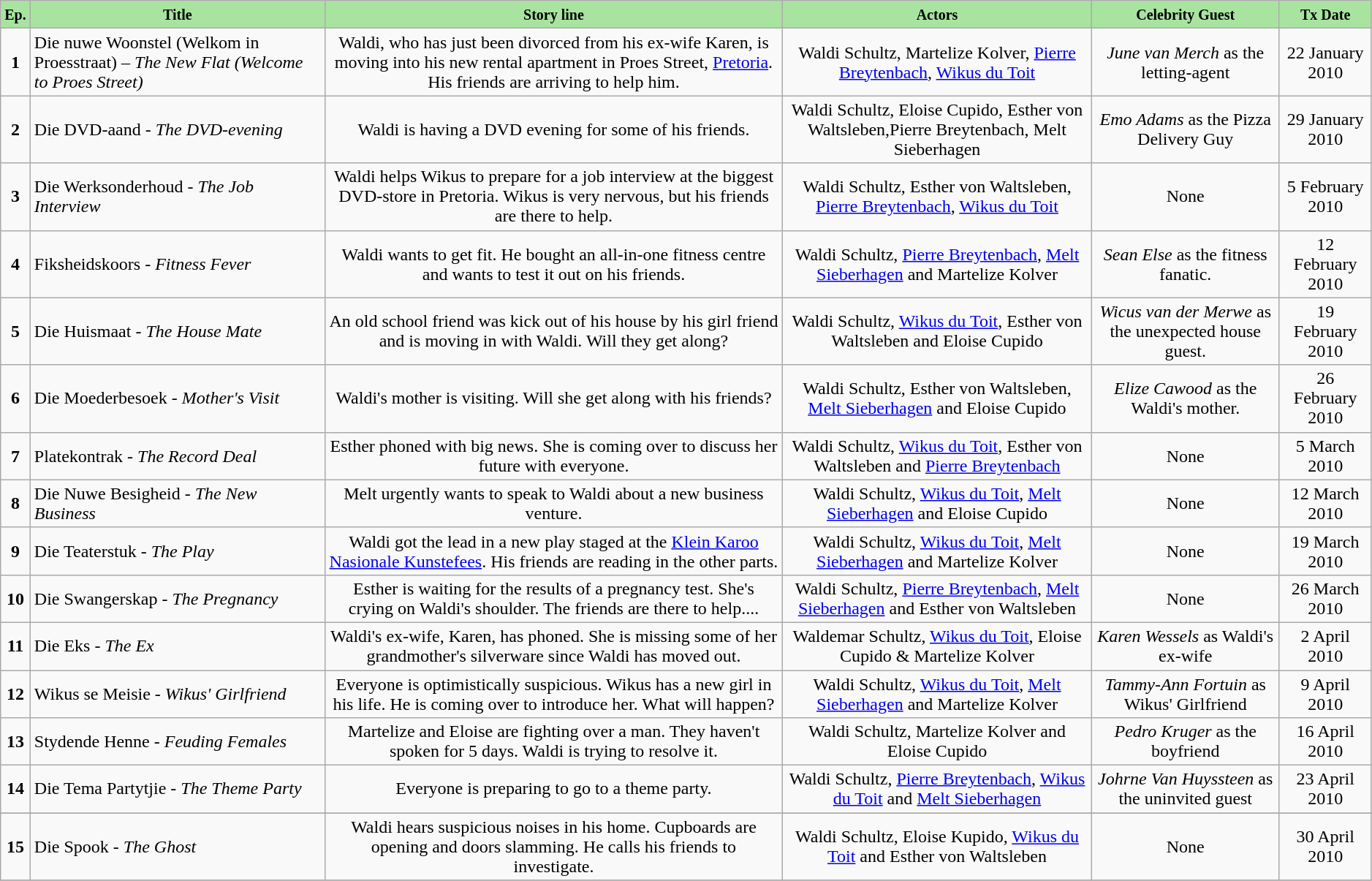<table class="wikitable" style="width:99%">
<tr>
<th style="background: #A8E4A0;"><small>Ep.</small></th>
<th style="background: #A8E4A0;"><small>Title</small></th>
<th style="background: #A8E4A0;"><small>Story line</small></th>
<th style="background: #A8E4A0;"><small>Actors</small></th>
<th style="background: #A8E4A0;"><small>Celebrity Guest</small></th>
<th style="background: #A8E4A0;"><small>Tx Date</small></th>
</tr>
<tr>
<td style="text-align:center"><strong>1</strong></td>
<td>Die nuwe Woonstel (Welkom in Proesstraat) – <em>The New Flat (Welcome to Proes Street)</em></td>
<td style="text-align:center">Waldi, who has just been divorced from his ex-wife Karen, is moving into his new rental apartment in Proes Street, <a href='#'>Pretoria</a>. His friends are arriving to help him.</td>
<td style="text-align:center">Waldi Schultz, Martelize Kolver, <a href='#'>Pierre Breytenbach</a>, <a href='#'>Wikus du Toit</a></td>
<td style="text-align:center"><em>June van Merch</em> as the letting-agent</td>
<td style="text-align:center">22 January 2010</td>
</tr>
<tr>
<td style="text-align:center"><strong>2</strong></td>
<td>Die DVD-aand - <em>The DVD-evening</em></td>
<td style="text-align:center">Waldi is having a DVD evening for some of his friends.</td>
<td style="text-align:center">Waldi Schultz, Eloise Cupido, Esther von Waltsleben,Pierre Breytenbach, Melt Sieberhagen</td>
<td style="text-align:center"><em>Emo Adams</em> as the Pizza Delivery Guy</td>
<td style="text-align:center">29 January 2010</td>
</tr>
<tr>
<td style="text-align:center"><strong>3</strong></td>
<td>Die Werksonderhoud - <em>The Job Interview</em></td>
<td style="text-align:center">Waldi helps Wikus to prepare for a job interview at the biggest DVD-store in Pretoria. Wikus is very nervous, but his friends are there to help.</td>
<td style="text-align:center">Waldi Schultz, Esther von Waltsleben, <a href='#'>Pierre Breytenbach</a>, <a href='#'>Wikus du Toit</a></td>
<td style="text-align:center">None</td>
<td style="text-align:center">5 February 2010</td>
</tr>
<tr \>
<td style="text-align:center"><strong>4</strong></td>
<td>Fiksheidskoors - <em>Fitness Fever</em></td>
<td style="text-align:center">Waldi wants to get fit. He bought an all-in-one fitness centre and wants to test it out on his friends.</td>
<td style="text-align:center">Waldi Schultz, <a href='#'>Pierre Breytenbach</a>, <a href='#'>Melt Sieberhagen</a> and Martelize Kolver</td>
<td style="text-align:center"><em>Sean Else</em> as the fitness fanatic.</td>
<td style="text-align:center">12 February 2010</td>
</tr>
<tr>
<td style="text-align:center"><strong>5</strong></td>
<td>Die Huismaat - <em>The House Mate</em></td>
<td style="text-align:center">An old school friend was kick out of his house by his girl friend and is moving in with Waldi. Will they get along?</td>
<td style="text-align:center">Waldi Schultz, <a href='#'>Wikus du Toit</a>, Esther von Waltsleben and Eloise Cupido</td>
<td style="text-align:center"><em>Wicus van der Merwe</em> as the unexpected house guest.</td>
<td style="text-align:center">19 February 2010</td>
</tr>
<tr>
<td style="text-align:center"><strong>6</strong></td>
<td>Die Moederbesoek - <em>Mother's Visit</em></td>
<td style="text-align:center">Waldi's mother is visiting. Will she get along with his friends?</td>
<td style="text-align:center">Waldi Schultz, Esther von Waltsleben, <a href='#'>Melt Sieberhagen</a> and Eloise Cupido</td>
<td style="text-align:center"><em>Elize Cawood</em> as the Waldi's mother.</td>
<td style="text-align:center">26 February 2010</td>
</tr>
<tr>
<td style="text-align:center"><strong>7</strong></td>
<td>Platekontrak - <em>The Record Deal</em></td>
<td style="text-align:center">Esther phoned with big news. She is coming over to discuss her future with everyone.</td>
<td style="text-align:center">Waldi Schultz, <a href='#'>Wikus du Toit</a>, Esther von Waltsleben and <a href='#'>Pierre Breytenbach</a></td>
<td style="text-align:center">None</td>
<td style="text-align:center">5 March 2010</td>
</tr>
<tr>
<td style="text-align:center"><strong>8</strong></td>
<td>Die Nuwe Besigheid - <em>The New Business</em></td>
<td style="text-align:center">Melt urgently wants to speak to Waldi about a new business venture.</td>
<td style="text-align:center">Waldi Schultz, <a href='#'>Wikus du Toit</a>, <a href='#'>Melt Sieberhagen</a> and Eloise Cupido</td>
<td style="text-align:center">None</td>
<td style="text-align:center">12 March 2010</td>
</tr>
<tr>
<td style="text-align:center"><strong>9</strong></td>
<td>Die Teaterstuk - <em>The Play</em></td>
<td style="text-align:center">Waldi got the lead in a new play staged at the <a href='#'>Klein Karoo Nasionale Kunstefees</a>. His friends are reading in the other parts.</td>
<td style="text-align:center">Waldi Schultz, <a href='#'>Wikus du Toit</a>, <a href='#'>Melt Sieberhagen</a> and Martelize Kolver</td>
<td style="text-align:center">None</td>
<td style="text-align:center">19 March 2010</td>
</tr>
<tr>
<td style="text-align:center"><strong>10</strong></td>
<td>Die Swangerskap - <em>The Pregnancy</em></td>
<td style="text-align:center">Esther is waiting for the results of a pregnancy test. She's crying on Waldi's shoulder. The friends are there to help....</td>
<td style="text-align:center">Waldi Schultz, <a href='#'>Pierre Breytenbach</a>, <a href='#'>Melt Sieberhagen</a> and Esther von Waltsleben</td>
<td style="text-align:center">None</td>
<td style="text-align:center">26 March 2010</td>
</tr>
<tr>
<td style="text-align:center"><strong>11</strong></td>
<td>Die Eks - <em>The Ex</em></td>
<td style="text-align:center">Waldi's ex-wife, Karen, has phoned. She is missing some of her grandmother's silverware since Waldi has moved out.</td>
<td style="text-align:center">Waldemar Schultz, <a href='#'>Wikus du Toit</a>, Eloise Cupido & Martelize Kolver</td>
<td style="text-align:center"><em>Karen Wessels</em> as Waldi's ex-wife</td>
<td style="text-align:center">2 April 2010</td>
</tr>
<tr>
<td style="text-align:center"><strong>12</strong></td>
<td>Wikus se Meisie - <em>Wikus' Girlfriend</em></td>
<td style="text-align:center">Everyone is optimistically suspicious. Wikus has a new girl in his life. He is coming over to introduce her. What will happen?</td>
<td style="text-align:center">Waldi Schultz, <a href='#'>Wikus du Toit</a>, <a href='#'>Melt Sieberhagen</a> and Martelize Kolver</td>
<td style="text-align:center"><em>Tammy-Ann Fortuin</em> as Wikus' Girlfriend</td>
<td style="text-align:center">9 April 2010</td>
</tr>
<tr>
<td style="text-align:center"><strong>13</strong></td>
<td>Stydende Henne - <em>Feuding Females</em></td>
<td style="text-align:center">Martelize and Eloise are fighting over a man. They haven't spoken for 5 days. Waldi is trying to resolve it.</td>
<td style="text-align:center">Waldi Schultz, Martelize Kolver and Eloise Cupido</td>
<td style="text-align:center"><em>Pedro Kruger</em> as the boyfriend</td>
<td style="text-align:center">16 April 2010</td>
</tr>
<tr>
<td style="text-align:center"><strong>14</strong></td>
<td>Die Tema Partytjie - <em>The Theme Party</em></td>
<td style="text-align:center">Everyone is preparing to go to a theme party.</td>
<td style="text-align:center">Waldi Schultz, <a href='#'>Pierre Breytenbach</a>, <a href='#'>Wikus du Toit</a> and <a href='#'>Melt Sieberhagen</a></td>
<td style="text-align:center"><em>Johrne Van Huyssteen</em> as the uninvited guest</td>
<td style="text-align:center">23 April 2010</td>
</tr>
<tr>
</tr>
<tr>
<td style="text-align:center"><strong>15</strong></td>
<td>Die Spook - <em>The Ghost</em></td>
<td style="text-align:center">Waldi hears suspicious noises in his home. Cupboards are opening and doors slamming. He calls his friends to investigate.</td>
<td style="text-align:center">Waldi Schultz, Eloise Kupido, <a href='#'>Wikus du Toit</a> and Esther von Waltsleben</td>
<td style="text-align:center">None</td>
<td style="text-align:center">30 April 2010</td>
</tr>
<tr>
</tr>
</table>
